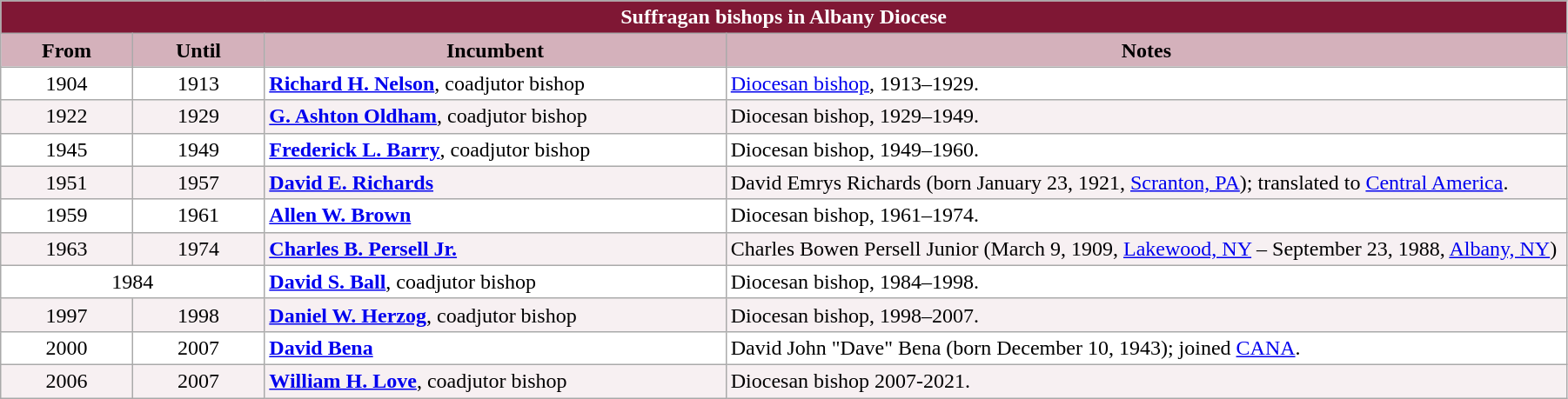<table class="wikitable" style="width: 95%;">
<tr>
<th colspan="4" style="background-color: #7F1734; color: white;">Suffragan bishops in Albany Diocese</th>
</tr>
<tr>
<th style="background-color: #D4B1BB; width: 8%;">From</th>
<th style="background-color: #D4B1BB; width: 8%;">Until</th>
<th style="background-color: #D4B1BB; width: 28%;">Incumbent</th>
<th style="background-color: #D4B1BB; width: 51%;">Notes</th>
</tr>
<tr valign="top" style="background-color: white;">
<td style="text-align: center;">1904</td>
<td style="text-align: center;">1913</td>
<td><strong><a href='#'>Richard H. Nelson</a></strong>, coadjutor bishop</td>
<td><a href='#'>Diocesan bishop</a>, 1913–1929.</td>
</tr>
<tr valign="top" style="background-color: #F7F0F2;">
<td style="text-align: center;">1922</td>
<td style="text-align: center;">1929</td>
<td><strong><a href='#'>G. Ashton Oldham</a></strong>, coadjutor bishop</td>
<td>Diocesan bishop, 1929–1949.</td>
</tr>
<tr valign="top" style="background-color: white;">
<td style="text-align: center;">1945</td>
<td style="text-align: center;">1949</td>
<td><strong><a href='#'>Frederick L. Barry</a></strong>, coadjutor bishop</td>
<td>Diocesan bishop, 1949–1960.</td>
</tr>
<tr valign="top" style="background-color: #F7F0F2;">
<td style="text-align: center;">1951</td>
<td style="text-align: center;">1957</td>
<td><strong><a href='#'>David E. Richards</a></strong></td>
<td>David Emrys Richards (born January 23, 1921, <a href='#'>Scranton, PA</a>); translated to <a href='#'>Central America</a>.</td>
</tr>
<tr valign="top" style="background-color: white;">
<td style="text-align: center;">1959</td>
<td style="text-align: center;">1961</td>
<td><strong><a href='#'>Allen W. Brown</a></strong></td>
<td>Diocesan bishop, 1961–1974.</td>
</tr>
<tr valign="top" style="background-color: #F7F0F2;">
<td style="text-align: center;">1963</td>
<td style="text-align: center;">1974</td>
<td><strong><a href='#'>Charles B. Persell Jr.</a></strong></td>
<td>Charles Bowen Persell Junior (March 9, 1909, <a href='#'>Lakewood, NY</a> – September 23, 1988, <a href='#'>Albany, NY</a>)</td>
</tr>
<tr valign="top" style="background-color: white;">
<td style="text-align: center;" colspan="2">1984</td>
<td><strong><a href='#'>David S. Ball</a></strong>, coadjutor bishop</td>
<td>Diocesan bishop, 1984–1998.</td>
</tr>
<tr valign="top" style="background-color: #F7F0F2;">
<td style="text-align: center;">1997</td>
<td style="text-align: center;">1998</td>
<td><strong><a href='#'>Daniel W. Herzog</a></strong>, coadjutor bishop</td>
<td>Diocesan bishop, 1998–2007.</td>
</tr>
<tr valign="top" style="background-color: white;">
<td style="text-align: center;">2000</td>
<td style="text-align: center;">2007</td>
<td><strong><a href='#'>David Bena</a></strong></td>
<td>David John "Dave" Bena (born December 10, 1943); joined <a href='#'>CANA</a>.</td>
</tr>
<tr valign="top" style="background-color: #F7F0F2;">
<td style="text-align: center;">2006</td>
<td style="text-align: center;">2007</td>
<td><strong><a href='#'>William H. Love</a></strong>, coadjutor bishop</td>
<td>Diocesan bishop 2007-2021.</td>
</tr>
</table>
